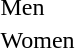<table>
<tr>
<td>Men</td>
<td></td>
<td></td>
<td></td>
</tr>
<tr>
<td>Women</td>
<td></td>
<td></td>
<td></td>
</tr>
</table>
